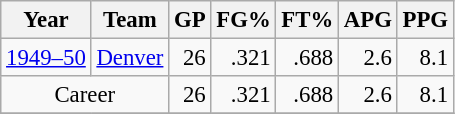<table class="wikitable sortable" style="font-size:95%; text-align:right;">
<tr>
<th>Year</th>
<th>Team</th>
<th>GP</th>
<th>FG%</th>
<th>FT%</th>
<th>APG</th>
<th>PPG</th>
</tr>
<tr>
<td style="text-align:left;"><a href='#'>1949–50</a></td>
<td style="text-align:left;"><a href='#'>Denver</a></td>
<td>26</td>
<td>.321</td>
<td>.688</td>
<td>2.6</td>
<td>8.1</td>
</tr>
<tr>
<td style="text-align:center;" colspan="2">Career</td>
<td>26</td>
<td>.321</td>
<td>.688</td>
<td>2.6</td>
<td>8.1</td>
</tr>
<tr>
</tr>
</table>
